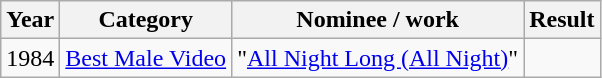<table class="wikitable">
<tr>
<th>Year</th>
<th>Category</th>
<th>Nominee / work</th>
<th>Result</th>
</tr>
<tr>
<td>1984</td>
<td><a href='#'>Best Male Video</a></td>
<td>"<a href='#'>All Night Long (All Night)</a>"</td>
<td></td>
</tr>
</table>
